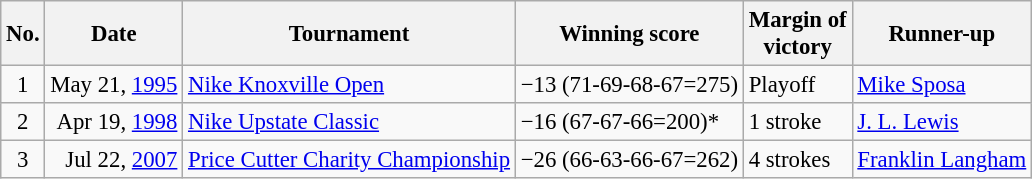<table class="wikitable" style="font-size:95%;">
<tr>
<th>No.</th>
<th>Date</th>
<th>Tournament</th>
<th>Winning score</th>
<th>Margin of<br>victory</th>
<th>Runner-up</th>
</tr>
<tr>
<td align=center>1</td>
<td align=right>May 21, <a href='#'>1995</a></td>
<td><a href='#'>Nike Knoxville Open</a></td>
<td>−13 (71-69-68-67=275)</td>
<td>Playoff</td>
<td> <a href='#'>Mike Sposa</a></td>
</tr>
<tr>
<td align=center>2</td>
<td align=right>Apr 19, <a href='#'>1998</a></td>
<td><a href='#'>Nike Upstate Classic</a></td>
<td>−16 (67-67-66=200)*</td>
<td>1 stroke</td>
<td> <a href='#'>J. L. Lewis</a></td>
</tr>
<tr>
<td align=center>3</td>
<td align=right>Jul 22, <a href='#'>2007</a></td>
<td><a href='#'>Price Cutter Charity Championship</a></td>
<td>−26 (66-63-66-67=262)</td>
<td>4 strokes</td>
<td> <a href='#'>Franklin Langham</a></td>
</tr>
</table>
